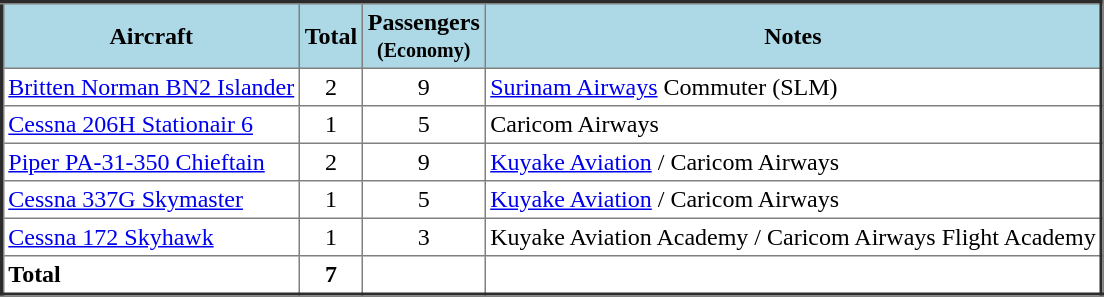<table class="toccolours" border="3" cellpadding="3" style="border-collapse:collapse;margin:1em auto;">
<tr style="background:lightblue;">
<th>Aircraft</th>
<th>Total</th>
<th>Passengers<br><small>(Economy)</small></th>
<th>Notes</th>
</tr>
<tr>
<td><a href='#'>Britten Norman BN2 Islander</a></td>
<td style="text-align:center;">2</td>
<td style="text-align:center;">9</td>
<td><a href='#'>Surinam Airways</a> Commuter (SLM)</td>
</tr>
<tr>
<td><a href='#'> Cessna 206H Stationair 6</a></td>
<td style="text-align:center;">1</td>
<td style="text-align:center;">5</td>
<td>Caricom Airways</td>
</tr>
<tr>
<td><a href='#'>Piper PA-31-350 Chieftain</a></td>
<td style="text-align:center;">2</td>
<td style="text-align:center;">9</td>
<td><a href='#'>Kuyake Aviation</a> / Caricom Airways</td>
</tr>
<tr>
<td><a href='#'>Cessna 337G Skymaster</a></td>
<td style="text-align:center;">1</td>
<td style="text-align:center;">5</td>
<td><a href='#'>Kuyake Aviation</a> / Caricom Airways</td>
</tr>
<tr>
<td><a href='#'> Cessna 172 Skyhawk</a></td>
<td style="text-align:center;">1</td>
<td style="text-align:center;">3</td>
<td>Kuyake Aviation Academy / Caricom Airways Flight Academy</td>
</tr>
<tr>
<td><strong>Total</strong></td>
<th>7</th>
<th></th>
<th></th>
</tr>
</table>
